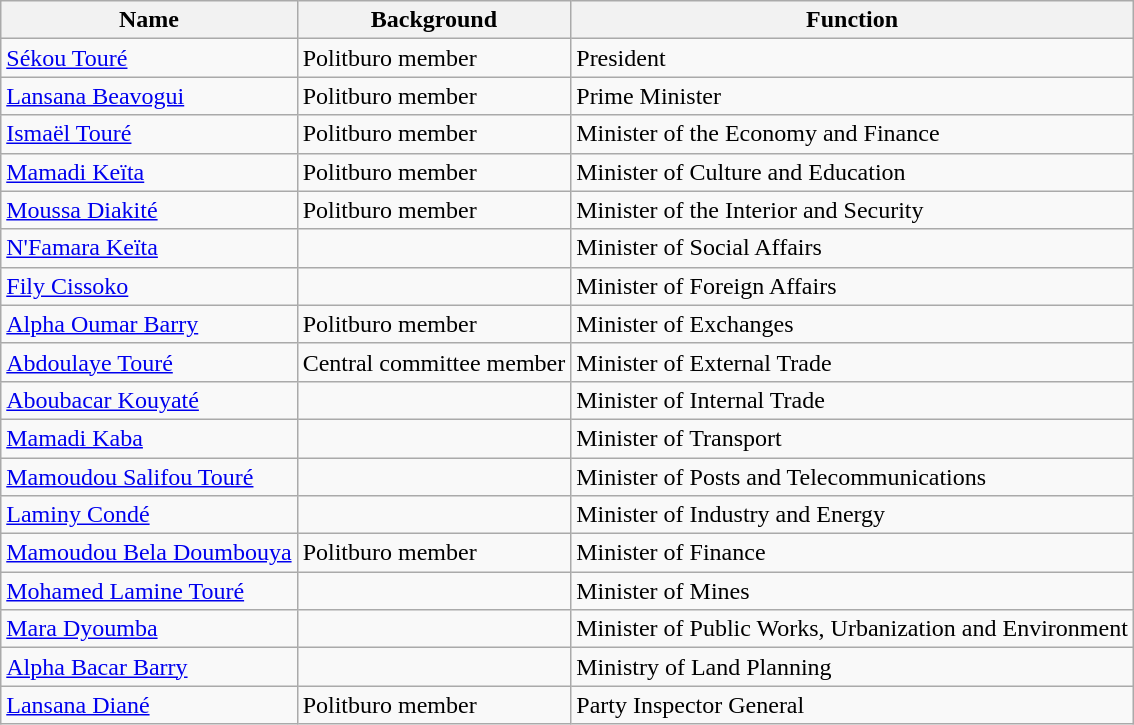<table class=wikitable>
<tr>
<th>Name</th>
<th>Background</th>
<th>Function</th>
</tr>
<tr>
<td><a href='#'>Sékou Touré</a></td>
<td>Politburo member</td>
<td>President</td>
</tr>
<tr>
<td><a href='#'>Lansana Beavogui</a></td>
<td>Politburo member</td>
<td>Prime Minister</td>
</tr>
<tr>
<td><a href='#'>Ismaël Touré</a></td>
<td>Politburo member</td>
<td>Minister of the Economy and Finance</td>
</tr>
<tr>
<td><a href='#'>Mamadi Keïta</a></td>
<td>Politburo member</td>
<td>Minister of Culture and Education</td>
</tr>
<tr>
<td><a href='#'>Moussa Diakité</a></td>
<td>Politburo member</td>
<td>Minister of the Interior and Security</td>
</tr>
<tr>
<td><a href='#'>N'Famara Keïta</a></td>
<td></td>
<td>Minister of Social Affairs</td>
</tr>
<tr>
<td><a href='#'>Fily Cissoko</a></td>
<td></td>
<td>Minister of Foreign Affairs</td>
</tr>
<tr>
<td><a href='#'>Alpha Oumar Barry</a></td>
<td>Politburo member</td>
<td>Minister of Exchanges</td>
</tr>
<tr>
<td><a href='#'>Abdoulaye Touré</a></td>
<td>Central committee member</td>
<td>Minister of External Trade</td>
</tr>
<tr>
<td><a href='#'>Aboubacar Kouyaté</a></td>
<td></td>
<td>Minister of Internal Trade</td>
</tr>
<tr>
<td><a href='#'>Mamadi Kaba</a></td>
<td></td>
<td>Minister of Transport</td>
</tr>
<tr>
<td><a href='#'>Mamoudou Salifou Touré</a></td>
<td></td>
<td>Minister of Posts and Telecommunications</td>
</tr>
<tr>
<td><a href='#'>Laminy Condé</a></td>
<td></td>
<td>Minister of Industry and Energy</td>
</tr>
<tr>
<td><a href='#'>Mamoudou Bela Doumbouya</a></td>
<td>Politburo member</td>
<td>Minister of Finance</td>
</tr>
<tr>
<td><a href='#'>Mohamed Lamine Touré</a></td>
<td></td>
<td>Minister of Mines</td>
</tr>
<tr>
<td><a href='#'>Mara Dyoumba</a></td>
<td></td>
<td>Minister of Public Works, Urbanization and Environment</td>
</tr>
<tr>
<td><a href='#'>Alpha Bacar Barry</a></td>
<td></td>
<td>Ministry of Land Planning</td>
</tr>
<tr>
<td><a href='#'>Lansana Diané</a></td>
<td>Politburo member</td>
<td>Party Inspector General</td>
</tr>
</table>
